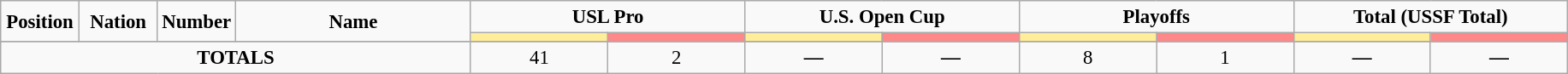<table class="wikitable" style="font-size: 95%; text-align: center;">
<tr style="text-align:center;">
<td rowspan="2"  style="width:5%; "><strong>Position</strong></td>
<td rowspan="2"  style="width:5%; "><strong>Nation</strong></td>
<td rowspan="2"  style="width:5%; "><strong>Number</strong></td>
<td rowspan="2"  style="width:15%; "><strong>Name</strong></td>
<td colspan="2"><strong>USL Pro</strong></td>
<td colspan="2"><strong>U.S. Open Cup</strong></td>
<td colspan="2"><strong>Playoffs</strong></td>
<td colspan="2"><strong>Total (USSF Total)</strong></td>
</tr>
<tr>
<th style="width:60px; background:#fe9;"></th>
<th style="width:60px; background:#ff8888;"></th>
<th style="width:60px; background:#fe9;"></th>
<th style="width:60px; background:#ff8888;"></th>
<th style="width:60px; background:#fe9;"></th>
<th style="width:60px; background:#ff8888;"></th>
<th style="width:60px; background:#fe9;"></th>
<th style="width:60px; background:#ff8888;"></th>
</tr>
<tr>
</tr>
<tr>
<td colspan=4><strong>TOTALS</strong></td>
<td>41</td>
<td>2</td>
<td><strong>—</strong></td>
<td><strong>—</strong></td>
<td>8</td>
<td>1</td>
<td><strong>—</strong></td>
<td><strong>—</strong></td>
</tr>
</table>
